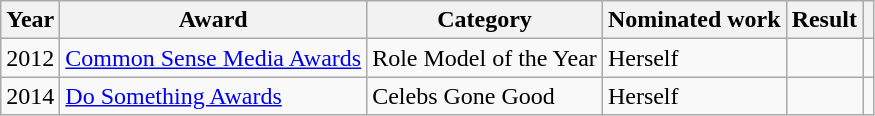<table class="wikitable">
<tr>
<th>Year</th>
<th>Award</th>
<th>Category</th>
<th>Nominated work</th>
<th>Result</th>
<th></th>
</tr>
<tr>
<td>2012</td>
<td><a href='#'>Common Sense Media Awards</a></td>
<td>Role Model of the Year</td>
<td>Herself</td>
<td></td>
<td style="text-align:center"></td>
</tr>
<tr>
<td>2014</td>
<td><a href='#'>Do Something Awards</a></td>
<td>Celebs Gone Good</td>
<td>Herself</td>
<td></td>
<td style="text-align:center"></td>
</tr>
</table>
